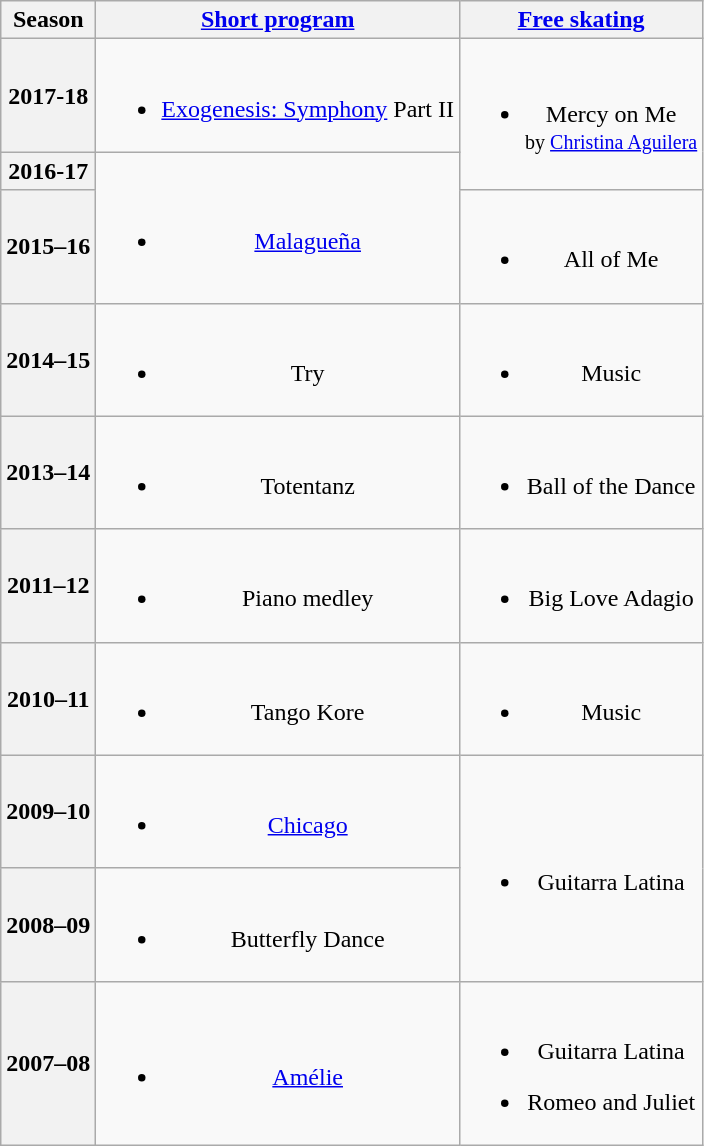<table class=wikitable style=text-align:center>
<tr>
<th>Season</th>
<th><a href='#'>Short program</a></th>
<th><a href='#'>Free skating</a></th>
</tr>
<tr>
<th>2017-18<br></th>
<td><br><ul><li><a href='#'>Exogenesis: Symphony</a> Part II <br></li></ul></td>
<td rowspan=2><br><ul><li>Mercy on Me<br><small>by <a href='#'>Christina Aguilera</a></small></li></ul></td>
</tr>
<tr>
<th>2016-17<br></th>
<td rowspan=2><br><ul><li><a href='#'>Malagueña</a> <br></li></ul></td>
</tr>
<tr>
<th>2015–16 <br> </th>
<td><br><ul><li>All of Me</li></ul></td>
</tr>
<tr>
<th>2014–15 <br> </th>
<td><br><ul><li>Try <br></li></ul></td>
<td><br><ul><li>Music <br></li></ul></td>
</tr>
<tr>
<th>2013–14 <br> </th>
<td><br><ul><li>Totentanz <br></li></ul></td>
<td><br><ul><li>Ball of the Dance</li></ul></td>
</tr>
<tr>
<th>2011–12 <br> </th>
<td><br><ul><li>Piano medley</li></ul></td>
<td><br><ul><li>Big Love Adagio <br></li></ul></td>
</tr>
<tr>
<th>2010–11 <br> </th>
<td><br><ul><li>Tango Kore</li></ul></td>
<td><br><ul><li>Music <br></li></ul></td>
</tr>
<tr>
<th>2009–10 <br> </th>
<td><br><ul><li><a href='#'>Chicago</a> <br></li></ul></td>
<td rowspan=2><br><ul><li>Guitarra Latina <br></li></ul></td>
</tr>
<tr>
<th>2008–09 <br> </th>
<td><br><ul><li>Butterfly Dance</li></ul></td>
</tr>
<tr>
<th>2007–08 <br> </th>
<td><br><ul><li><a href='#'>Amélie</a> <br></li></ul></td>
<td><br><ul><li>Guitarra Latina <br></li></ul><ul><li>Romeo and Juliet <br></li></ul></td>
</tr>
</table>
